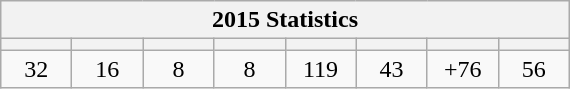<table class="wikitable" style="text-align: center;">
<tr>
<th colspan=10><strong>2015 Statistics</strong></th>
</tr>
<tr>
<th style="width: 40px;"></th>
<th style="width: 40px;"></th>
<th style="width: 40px;"></th>
<th style="width: 40px;"></th>
<th style="width: 40px;"></th>
<th style="width: 40px;"></th>
<th style="width: 40px;"></th>
<th style="width: 40px;"></th>
</tr>
<tr>
<td>32</td>
<td>16</td>
<td>8</td>
<td>8</td>
<td>119</td>
<td>43</td>
<td>+76</td>
<td>56</td>
</tr>
</table>
